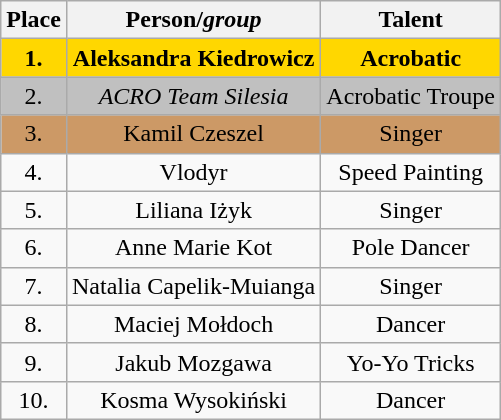<table class="sortable wikitable" style="text-align: center;">
<tr>
<th>Place</th>
<th>Person/<em>group</em></th>
<th>Talent</th>
</tr>
<tr bgcolor=gold>
<td><strong>1.</strong></td>
<td><strong>Aleksandra Kiedrowicz</strong></td>
<td><strong>Acrobatic</strong></td>
</tr>
<tr bgcolor=silver>
<td>2.</td>
<td><em>ACRO Team Silesia</em></td>
<td>Acrobatic Troupe</td>
</tr>
<tr bgcolor="#cc9966">
<td>3.</td>
<td>Kamil Czeszel</td>
<td>Singer</td>
</tr>
<tr>
<td>4.</td>
<td>Vlodyr</td>
<td>Speed Painting</td>
</tr>
<tr>
<td>5.</td>
<td>Liliana Iżyk</td>
<td>Singer</td>
</tr>
<tr>
<td>6.</td>
<td>Anne Marie Kot</td>
<td>Pole Dancer</td>
</tr>
<tr>
<td>7.</td>
<td>Natalia Capelik-Muianga</td>
<td>Singer</td>
</tr>
<tr>
<td>8.</td>
<td>Maciej Mołdoch</td>
<td>Dancer</td>
</tr>
<tr>
<td>9.</td>
<td>Jakub Mozgawa</td>
<td>Yo-Yo Tricks</td>
</tr>
<tr>
<td>10.</td>
<td>Kosma Wysokiński</td>
<td>Dancer</td>
</tr>
</table>
